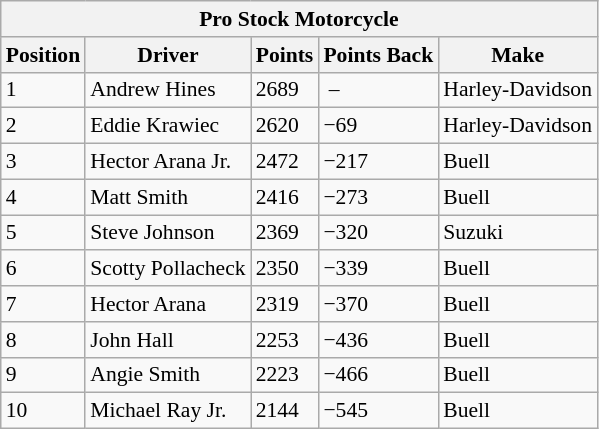<table class="wikitable" style="font-size:90%;">
<tr>
<th colspan="5">Pro Stock Motorcycle</th>
</tr>
<tr>
<th>Position</th>
<th>Driver</th>
<th>Points</th>
<th>Points Back</th>
<th>Make</th>
</tr>
<tr>
<td>1</td>
<td>Andrew Hines</td>
<td>2689</td>
<td> –</td>
<td>Harley-Davidson</td>
</tr>
<tr>
<td>2</td>
<td>Eddie Krawiec</td>
<td>2620</td>
<td>−69</td>
<td>Harley-Davidson</td>
</tr>
<tr>
<td>3</td>
<td>Hector Arana Jr.</td>
<td>2472</td>
<td>−217</td>
<td>Buell</td>
</tr>
<tr>
<td>4</td>
<td>Matt Smith</td>
<td>2416</td>
<td>−273</td>
<td>Buell</td>
</tr>
<tr>
<td>5</td>
<td>Steve Johnson</td>
<td>2369</td>
<td>−320</td>
<td>Suzuki</td>
</tr>
<tr>
<td>6</td>
<td>Scotty Pollacheck</td>
<td>2350</td>
<td>−339</td>
<td>Buell</td>
</tr>
<tr>
<td>7</td>
<td>Hector Arana</td>
<td>2319</td>
<td>−370</td>
<td>Buell</td>
</tr>
<tr>
<td>8</td>
<td>John Hall</td>
<td>2253</td>
<td>−436</td>
<td>Buell</td>
</tr>
<tr>
<td>9</td>
<td>Angie Smith</td>
<td>2223</td>
<td>−466</td>
<td>Buell</td>
</tr>
<tr>
<td>10</td>
<td>Michael Ray Jr.</td>
<td>2144</td>
<td>−545</td>
<td>Buell</td>
</tr>
</table>
